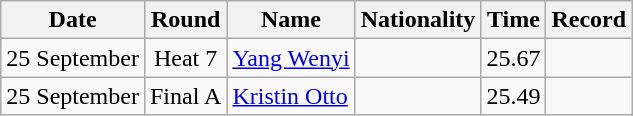<table class="wikitable" style="text-align:center">
<tr>
<th>Date</th>
<th>Round</th>
<th>Name</th>
<th>Nationality</th>
<th>Time</th>
<th>Record</th>
</tr>
<tr>
<td>25 September</td>
<td>Heat 7</td>
<td align="left"><a href='#'>Yang Wenyi</a></td>
<td align="left"></td>
<td>25.67</td>
<td></td>
</tr>
<tr>
<td>25 September</td>
<td>Final A</td>
<td align="left"><a href='#'>Kristin Otto</a></td>
<td align="left"></td>
<td>25.49</td>
<td></td>
</tr>
</table>
